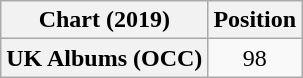<table class="wikitable plainrowheaders" style="text-align:center">
<tr>
<th>Chart (2019)</th>
<th>Position</th>
</tr>
<tr>
<th scope="row">UK Albums (OCC)</th>
<td>98</td>
</tr>
</table>
